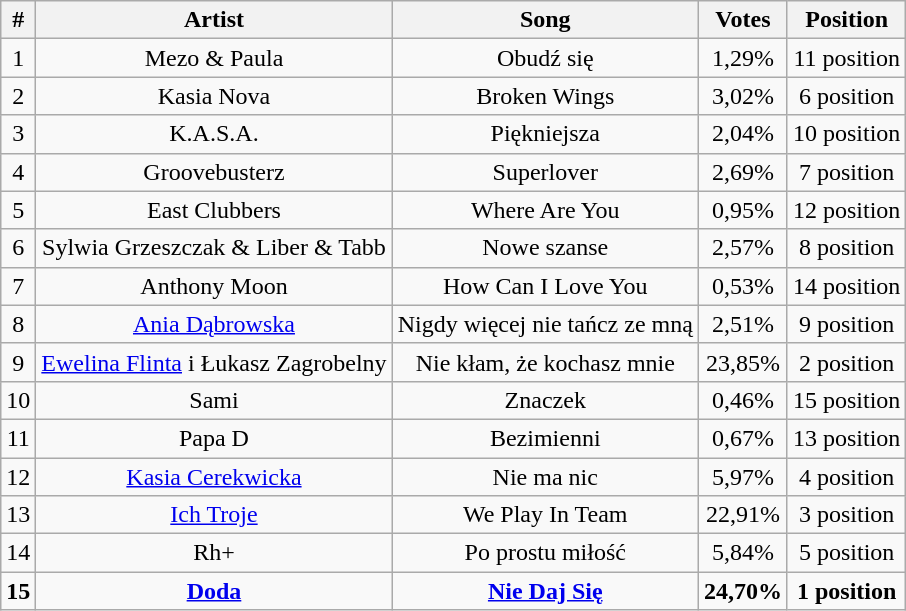<table class="sortable wikitable">
<tr>
<th>#</th>
<th>Artist</th>
<th>Song</th>
<th>Votes</th>
<th>Position</th>
</tr>
<tr -->
<td align="center">1</td>
<td align="center">Mezo & Paula</td>
<td align="center">Obudź się</td>
<td align="center">1,29%</td>
<td align="center">11 position</td>
</tr>
<tr -->
<td align="center">2</td>
<td align="center">Kasia Nova</td>
<td align="center">Broken Wings</td>
<td align="center">3,02%</td>
<td align="center">6 position</td>
</tr>
<tr -->
<td align="center">3</td>
<td align="center">K.A.S.A.</td>
<td align="center">Piękniejsza</td>
<td align="center">2,04%</td>
<td align="center">10 position</td>
</tr>
<tr -->
<td align="center">4</td>
<td align="center">Groovebusterz</td>
<td align="center">Superlover</td>
<td align="center">2,69%</td>
<td align="center">7 position</td>
</tr>
<tr -->
<td align="center">5</td>
<td align="center">East Clubbers</td>
<td align="center">Where Are You</td>
<td align="center">0,95%</td>
<td align="center">12 position</td>
</tr>
<tr -->
<td align="center">6</td>
<td align="center">Sylwia Grzeszczak & Liber & Tabb</td>
<td align="center">Nowe szanse</td>
<td align="center">2,57%</td>
<td align="center">8 position</td>
</tr>
<tr -->
<td align="center">7</td>
<td align="center">Anthony Moon</td>
<td align="center">How Can I Love You</td>
<td align="center">0,53%</td>
<td align="center">14 position</td>
</tr>
<tr -->
<td align="center">8</td>
<td align="center"><a href='#'>Ania Dąbrowska</a></td>
<td align="center">Nigdy więcej nie tańcz ze mną</td>
<td align="center">2,51%</td>
<td align="center">9 position</td>
</tr>
<tr -->
<td align="center">9</td>
<td align="center"><a href='#'>Ewelina Flinta</a> i Łukasz Zagrobelny</td>
<td align="center">Nie kłam, że kochasz mnie</td>
<td align="center">23,85%</td>
<td align="center">2 position</td>
</tr>
<tr -->
<td align="center">10</td>
<td align="center">Sami</td>
<td align="center">Znaczek</td>
<td align="center">0,46%</td>
<td align="center">15 position</td>
</tr>
<tr -->
<td align="center">11</td>
<td align="center">Papa D</td>
<td align="center">Bezimienni</td>
<td align="center">0,67%</td>
<td align="center">13 position</td>
</tr>
<tr -->
<td align="center">12</td>
<td align="center"><a href='#'>Kasia Cerekwicka</a></td>
<td align="center">Nie ma nic</td>
<td align="center">5,97%</td>
<td align="center">4 position</td>
</tr>
<tr -->
<td align="center">13</td>
<td align="center"><a href='#'>Ich Troje</a></td>
<td align="center">We Play In Team</td>
<td align="center">22,91%</td>
<td align="center">3 position</td>
</tr>
<tr -->
<td align="center">14</td>
<td align="center">Rh+</td>
<td align="center">Po prostu miłość</td>
<td align="center">5,84%</td>
<td align="center">5 position</td>
</tr>
<tr -->
<td align="center"><strong>15</strong></td>
<td align="center"><strong><a href='#'>Doda</a></strong></td>
<td align="center"><strong><a href='#'>Nie Daj Się</a></strong></td>
<td align="center"><strong>24,70%</strong></td>
<td align="center"><strong>1 position</strong></td>
</tr>
</table>
